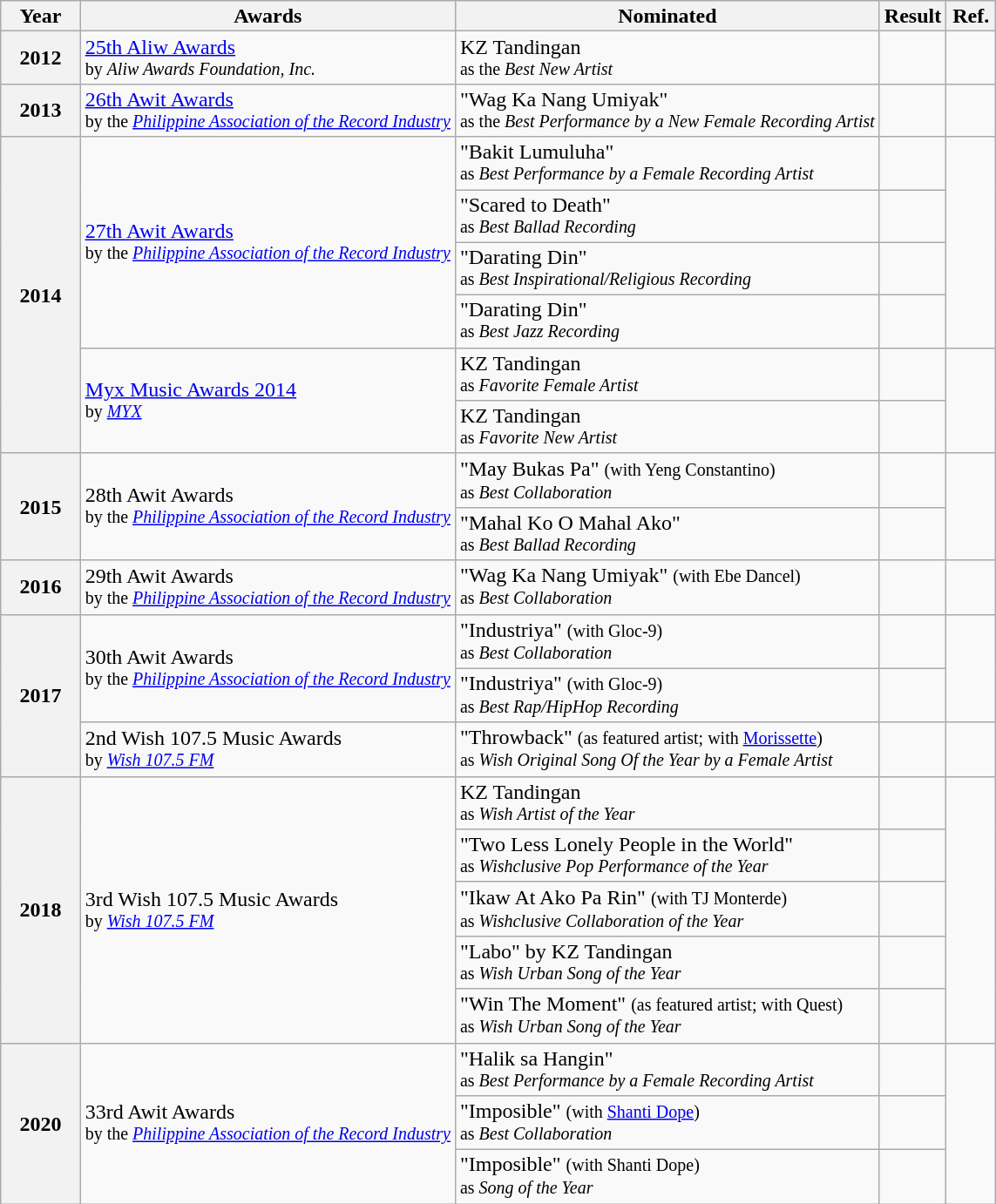<table class="wikitable" style="text-align:left; line-height:16px; width:auto;">
<tr>
<th style="width:08%;">Year</th>
<th>Awards</th>
<th>Nominated</th>
<th>Result</th>
<th style="width:05%;">Ref.</th>
</tr>
<tr>
<th>2012</th>
<td><a href='#'>25th Aliw Awards</a><br><small>by <em>Aliw Awards Foundation, Inc.</em></small></td>
<td>KZ Tandingan<br><small>as the <em>Best New Artist</em></small></td>
<td></td>
<td style="text-align:center;"></td>
</tr>
<tr>
<th>2013</th>
<td><a href='#'>26th Awit Awards</a><br><small>by the <em><a href='#'>Philippine Association of the Record Industry</a></em></small></td>
<td>"Wag Ka Nang Umiyak"<br><small>as the <em>Best Performance by a New Female Recording Artist</em></small></td>
<td></td>
<td style="text-align:center;"></td>
</tr>
<tr>
<th rowspan="6">2014</th>
<td rowspan="4"><a href='#'>27th Awit Awards</a><br><small>by the <em><a href='#'>Philippine Association of the Record Industry</a></em></small></td>
<td>"Bakit Lumuluha"<br><small>as <em>Best Performance by a Female Recording Artist</em></small></td>
<td></td>
<td rowspan="4" style="text-align:center;"></td>
</tr>
<tr>
<td>"Scared to Death"<br><small>as <em>Best Ballad Recording</em></small></td>
<td></td>
</tr>
<tr>
<td>"Darating Din"<br><small>as <em>Best Inspirational/Religious Recording</em></small></td>
<td></td>
</tr>
<tr>
<td>"Darating Din"<br><small>as <em>Best Jazz Recording</em></small></td>
<td></td>
</tr>
<tr>
<td rowspan="2"><a href='#'>Myx Music Awards 2014</a><br><small>by <em><a href='#'>MYX</a></em></small></td>
<td>KZ Tandingan<br><small>as <em>Favorite Female Artist</em></small></td>
<td></td>
<td rowspan="2" style="text-align:center;"></td>
</tr>
<tr>
<td>KZ Tandingan<br><small>as <em>Favorite New Artist</em></small></td>
<td></td>
</tr>
<tr>
<th rowspan="2">2015</th>
<td rowspan="2">28th Awit Awards<br><small>by the <em><a href='#'>Philippine Association of the Record Industry</a></em></small></td>
<td>"May Bukas Pa" <small>(with Yeng Constantino)</small><br><small>as <em>Best Collaboration</em></small></td>
<td></td>
<td rowspan="2" style="text-align:center;"></td>
</tr>
<tr>
<td>"Mahal Ko O Mahal Ako"<br><small>as <em>Best Ballad Recording</em></small></td>
<td></td>
</tr>
<tr>
<th>2016</th>
<td>29th Awit Awards<br><small>by the <em><a href='#'>Philippine Association of the Record Industry</a></em></small></td>
<td>"Wag Ka Nang Umiyak" <small>(with Ebe Dancel)</small> <br><small>as <em>Best Collaboration</em></small></td>
<td></td>
<td style="text-align:center;"></td>
</tr>
<tr>
<th rowspan="3">2017</th>
<td rowspan="2">30th Awit Awards<br><small>by the <em><a href='#'>Philippine Association of the Record Industry</a></em></small></td>
<td>"Industriya" <small>(with Gloc-9)</small> <br><small>as <em>Best Collaboration</em></small></td>
<td></td>
<td rowspan="2" style="text-align:center;"></td>
</tr>
<tr>
<td>"Industriya" <small>(with Gloc-9)</small> <br><small>as <em>Best Rap/HipHop Recording</em></small></td>
<td></td>
</tr>
<tr>
<td>2nd Wish 107.5 Music Awards <br><small>by <em><a href='#'>Wish 107.5 FM</a></em></small></td>
<td>"Throwback" <small>(as featured artist; with <a href='#'>Morissette</a>)</small><br><small>as <em>Wish Original Song Of the Year by a Female Artist</em></small></td>
<td></td>
<td style="text-align:center;"></td>
</tr>
<tr>
<th rowspan="5">2018</th>
<td rowspan="5">3rd Wish 107.5 Music Awards <br><small>by <em><a href='#'>Wish 107.5 FM</a></em></small></td>
<td>KZ Tandingan<br><small>as <em>Wish Artist of the Year</em></small></td>
<td></td>
<td rowspan="5" style="text-align:center;"></td>
</tr>
<tr>
<td>"Two Less Lonely People in the World"<br><small>as <em>Wishclusive Pop Performance of the Year</em></small></td>
<td></td>
</tr>
<tr>
<td>"Ikaw At Ako Pa Rin" <small>(with TJ Monterde)</small><br><small>as <em>Wishclusive Collaboration of the Year</em></small></td>
<td></td>
</tr>
<tr>
<td>"Labo" by KZ Tandingan<br><small>as <em>Wish Urban Song of the Year</em></small></td>
<td></td>
</tr>
<tr>
<td>"Win The Moment" <small>(as featured artist; with Quest)</small><br><small>as <em>Wish Urban Song of the Year</em></small></td>
<td></td>
</tr>
<tr>
<th rowspan="3">2020</th>
<td rowspan="3">33rd Awit Awards<br><small>by the <em><a href='#'>Philippine Association of the Record Industry</a></em></small></td>
<td>"Halik sa Hangin"<br><small>as <em>Best Performance by a Female Recording Artist</em></small></td>
<td></td>
<td rowspan="3" style="text-align:center;"></td>
</tr>
<tr>
<td>"Imposible" <small> (with <a href='#'>Shanti Dope</a>) </small><br><small>as <em>Best Collaboration</em></small></td>
<td></td>
</tr>
<tr>
<td>"Imposible" <small> (with Shanti Dope) </small><br><small>as <em>Song of the Year</em></small></td>
<td></td>
</tr>
</table>
